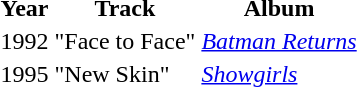<table>
<tr>
<th>Year</th>
<th>Track</th>
<th>Album</th>
</tr>
<tr>
<td>1992</td>
<td>"Face to Face"</td>
<td><em><a href='#'>Batman Returns</a></em></td>
</tr>
<tr>
<td>1995</td>
<td>"New Skin"</td>
<td><em><a href='#'>Showgirls</a></em></td>
</tr>
</table>
